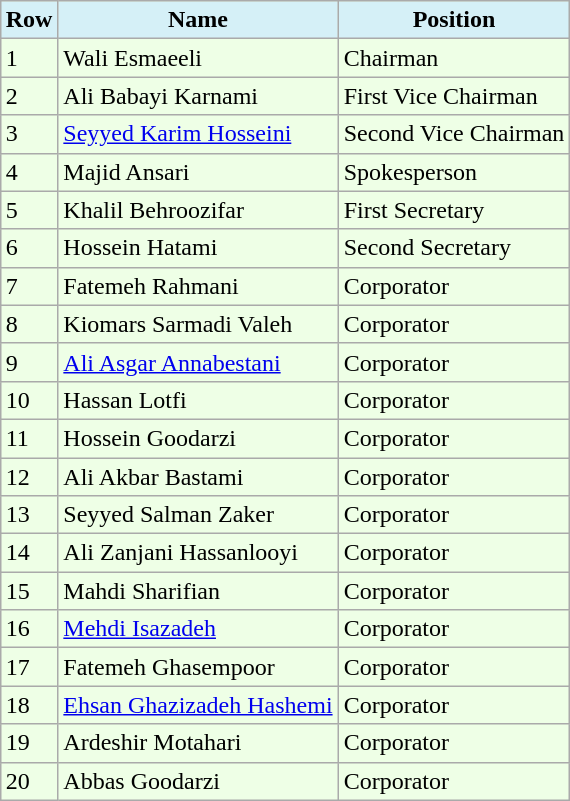<table class="wikitable" style="background-color:#eeffe6; margin: 1em auto 1em auto">
<tr>
<td align="center" style="background:#d5f0f7;"><strong>Row</strong></td>
<td align="center" style="background:#d5f0f7;"><strong>Name</strong></td>
<td align="center" style="background:#d5f0f7;"><strong>Position</strong></td>
</tr>
<tr>
<td>1</td>
<td>Wali Esmaeeli</td>
<td>Chairman</td>
</tr>
<tr>
<td>2</td>
<td>Ali Babayi Karnami</td>
<td>First Vice Chairman</td>
</tr>
<tr>
<td>3</td>
<td><a href='#'>Seyyed Karim Hosseini</a></td>
<td>Second Vice Chairman</td>
</tr>
<tr>
<td>4</td>
<td>Majid Ansari</td>
<td>Spokesperson</td>
</tr>
<tr>
<td>5</td>
<td>Khalil Behroozifar</td>
<td>First Secretary</td>
</tr>
<tr>
<td>6</td>
<td>Hossein Hatami</td>
<td>Second Secretary</td>
</tr>
<tr>
<td>7</td>
<td>Fatemeh Rahmani</td>
<td>Corporator</td>
</tr>
<tr>
<td>8</td>
<td>Kiomars Sarmadi Valeh</td>
<td>Corporator</td>
</tr>
<tr>
<td>9</td>
<td><a href='#'>Ali Asgar Annabestani</a></td>
<td>Corporator</td>
</tr>
<tr>
<td>10</td>
<td>Hassan Lotfi</td>
<td>Corporator</td>
</tr>
<tr>
<td>11</td>
<td>Hossein Goodarzi</td>
<td>Corporator</td>
</tr>
<tr>
<td>12</td>
<td>Ali Akbar Bastami</td>
<td>Corporator</td>
</tr>
<tr>
<td>13</td>
<td>Seyyed Salman Zaker</td>
<td>Corporator</td>
</tr>
<tr>
<td>14</td>
<td>Ali Zanjani Hassanlooyi</td>
<td>Corporator</td>
</tr>
<tr>
<td>15</td>
<td>Mahdi Sharifian</td>
<td>Corporator</td>
</tr>
<tr>
<td>16</td>
<td><a href='#'>Mehdi Isazadeh</a></td>
<td>Corporator</td>
</tr>
<tr>
<td>17</td>
<td>Fatemeh Ghasempoor</td>
<td>Corporator</td>
</tr>
<tr>
<td>18</td>
<td><a href='#'>Ehsan Ghazizadeh Hashemi</a></td>
<td>Corporator</td>
</tr>
<tr>
<td>19</td>
<td>Ardeshir Motahari</td>
<td>Corporator</td>
</tr>
<tr>
<td>20</td>
<td>Abbas Goodarzi</td>
<td>Corporator</td>
</tr>
</table>
